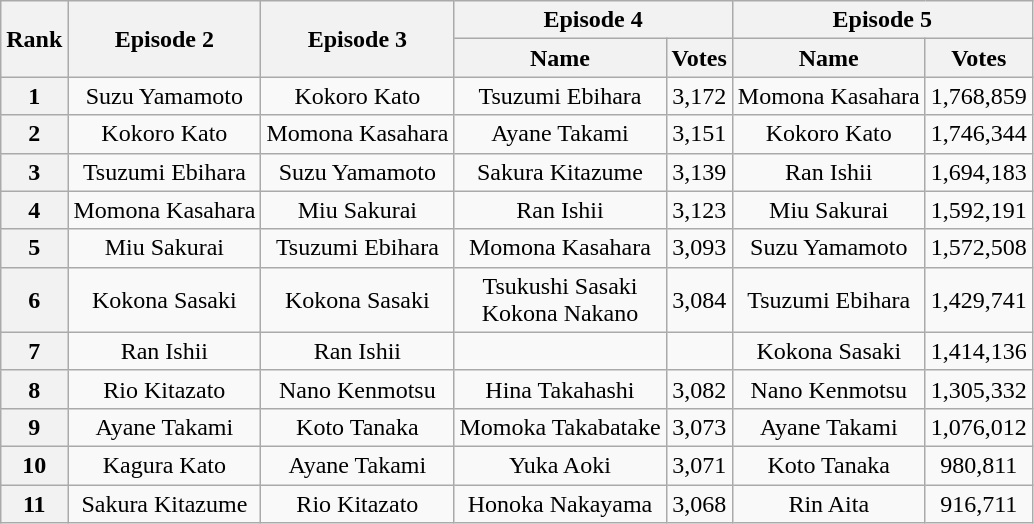<table class="wikitable sortable collapsible" style="text-align:center">
<tr>
<th scope="col" rowspan="2">Rank</th>
<th scope="col" rowspan="2">Episode 2<br></th>
<th scope="col" rowspan="2">Episode 3<br></th>
<th scope="col" colspan="2">Episode 4 </th>
<th scope="col" colspan="2">Episode 5 </th>
</tr>
<tr>
<th scope="col">Name</th>
<th scope="col">Votes</th>
<th scope="col">Name</th>
<th scope="col">Votes</th>
</tr>
<tr>
<th scope="row">1</th>
<td>Suzu Yamamoto</td>
<td>Kokoro Kato</td>
<td>Tsuzumi Ebihara</td>
<td>3,172</td>
<td>Momona Kasahara</td>
<td>1,768,859</td>
</tr>
<tr>
<th scope="row">2</th>
<td>Kokoro Kato</td>
<td>Momona Kasahara</td>
<td>Ayane Takami</td>
<td>3,151</td>
<td>Kokoro Kato</td>
<td>1,746,344</td>
</tr>
<tr>
<th scope="row">3</th>
<td>Tsuzumi Ebihara</td>
<td>Suzu Yamamoto</td>
<td>Sakura Kitazume</td>
<td>3,139</td>
<td>Ran Ishii</td>
<td>1,694,183</td>
</tr>
<tr>
<th scope="row">4</th>
<td>Momona Kasahara</td>
<td>Miu Sakurai</td>
<td>Ran Ishii</td>
<td>3,123</td>
<td>Miu Sakurai</td>
<td>1,592,191</td>
</tr>
<tr>
<th scope="row">5</th>
<td>Miu Sakurai</td>
<td>Tsuzumi Ebihara</td>
<td>Momona Kasahara</td>
<td>3,093</td>
<td>Suzu Yamamoto</td>
<td>1,572,508</td>
</tr>
<tr>
<th scope="row">6</th>
<td>Kokona Sasaki</td>
<td>Kokona Sasaki</td>
<td>Tsukushi Sasaki<br>Kokona Nakano</td>
<td>3,084</td>
<td>Tsuzumi Ebihara</td>
<td>1,429,741</td>
</tr>
<tr>
<th scope="row">7</th>
<td>Ran Ishii</td>
<td>Ran Ishii</td>
<td></td>
<td></td>
<td>Kokona Sasaki</td>
<td>1,414,136</td>
</tr>
<tr>
<th scope="row">8</th>
<td>Rio Kitazato</td>
<td>Nano Kenmotsu</td>
<td>Hina Takahashi</td>
<td>3,082</td>
<td>Nano Kenmotsu</td>
<td>1,305,332</td>
</tr>
<tr>
<th scope="row">9</th>
<td>Ayane Takami</td>
<td>Koto Tanaka</td>
<td>Momoka Takabatake</td>
<td>3,073</td>
<td>Ayane Takami</td>
<td>1,076,012</td>
</tr>
<tr>
<th scope="row">10</th>
<td>Kagura Kato</td>
<td>Ayane Takami</td>
<td>Yuka Aoki</td>
<td>3,071</td>
<td>Koto Tanaka</td>
<td>980,811</td>
</tr>
<tr>
<th scope="row">11</th>
<td>Sakura Kitazume</td>
<td>Rio Kitazato</td>
<td>Honoka Nakayama</td>
<td>3,068</td>
<td>Rin Aita</td>
<td>916,711</td>
</tr>
</table>
